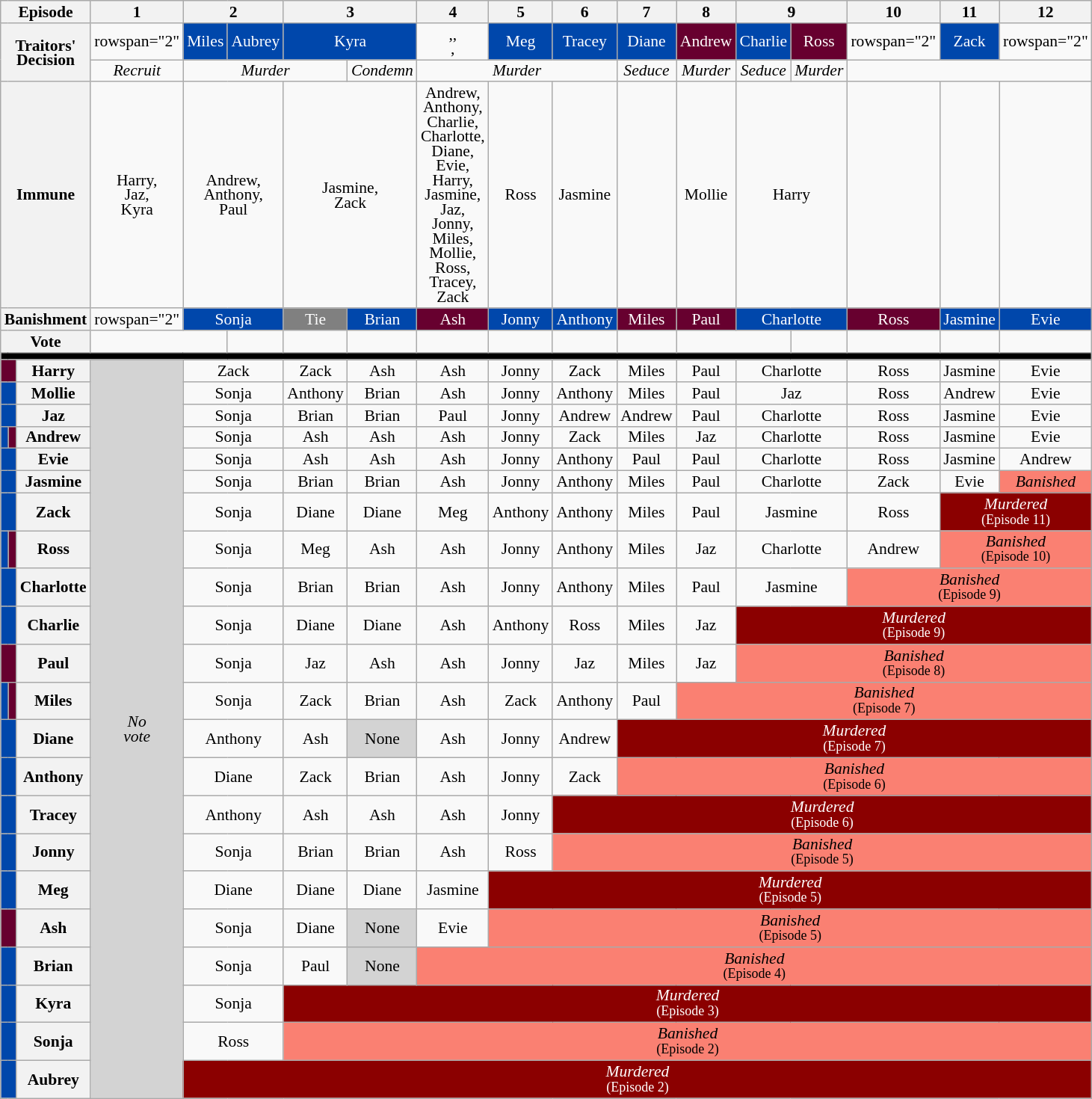<table class="wikitable" style="text-align:center; width:70%; font-size:90%; line-height:13px">
<tr>
<th colspan="3">Episode</th>
<th>1</th>
<th colspan="2">2</th>
<th colspan="2">3</th>
<th>4</th>
<th>5</th>
<th>6</th>
<th>7</th>
<th>8</th>
<th colspan="2">9</th>
<th>10</th>
<th>11</th>
<th>12</th>
</tr>
<tr>
<th colspan="3" rowspan="2">Traitors'<br>Decision</th>
<td>rowspan="2" </td>
<td bgcolor="#0047AB" style="color:#FFFFFF">Miles</td>
<td bgcolor="#0047AB" style="color:#FFFFFF">Aubrey</td>
<td bgcolor="#0047AB" style="color:#FFFFFF" colspan="2">Kyra</td>
<td>,,<br>,</td>
<td bgcolor="#0047AB" style="color:#FFFFFF">Meg</td>
<td bgcolor="#0047AB" style="color:#FFFFFF">Tracey</td>
<td bgcolor="#0047AB" style="color:#FFFFFF">Diane</td>
<td bgcolor="#67002F" style="color:#FFFFFF">Andrew</td>
<td bgcolor="#0047AB" style="color:#FFFFFF">Charlie</td>
<td bgcolor="#67002F" style="color:#FFFFFF">Ross</td>
<td>rowspan="2" </td>
<td bgcolor="#0047AB" style="color:#FFFFFF">Zack</td>
<td>rowspan="2" </td>
</tr>
<tr>
<td><em>Recruit</em></td>
<td colspan="3"><em>Murder</em></td>
<td><em>Condemn</em></td>
<td colspan="3"><em>Murder</em></td>
<td><em>Seduce</em></td>
<td><em>Murder</em></td>
<td><em>Seduce</em></td>
<td><em>Murder</em></td>
</tr>
<tr>
<th colspan="3">Immune</th>
<td>Harry,<br>Jaz,<br>Kyra</td>
<td colspan="2">Andrew,<br>Anthony,<br>Paul</td>
<td colspan="2">Jasmine,<br>Zack</td>
<td>Andrew,<br>Anthony,<br>Charlie,<br>Charlotte,<br>Diane,<br>Evie,<br>Harry,<br>Jasmine,<br>Jaz,<br>Jonny,<br>Miles,<br>Mollie,<br>Ross,<br>Tracey,<br>Zack</td>
<td>Ross</td>
<td>Jasmine</td>
<td></td>
<td>Mollie</td>
<td colspan="2">Harry</td>
<td></td>
<td></td>
<td></td>
</tr>
<tr>
<th colspan="3">Banishment</th>
<td>rowspan="2" </td>
<td colspan="2" bgcolor="#0047AB" style="color:#FFFFFF">Sonja</td>
<td bgcolor="grey" style="color:#FFFFFF">Tie</td>
<td bgcolor="#0047AB" style="color:#FFFFFF">Brian</td>
<td bgcolor="#67002F" style="color:#FFFFFF">Ash</td>
<td bgcolor="#0047AB" style="color:#FFFFFF">Jonny</td>
<td bgcolor="#0047AB" style="color:#FFFFFF">Anthony</td>
<td bgcolor="#67002F" style="color:#FFFFFF">Miles</td>
<td bgcolor="#67002F" style="color:#FFFFFF">Paul</td>
<td colspan="2" bgcolor="#0047AB" style="color:#FFFFFF">Charlotte</td>
<td bgcolor="#67002F" style="color:#FFFFFF">Ross</td>
<td bgcolor="#0047AB" style="color:#FFFFFF">Jasmine</td>
<td bgcolor="#0047AB" style="color:#FFFFFF">Evie</td>
</tr>
<tr>
<th colspan="3">Vote</th>
<td colspan="2"></td>
<td></td>
<td> </td>
<td> </td>
<td></td>
<td></td>
<td></td>
<td></td>
<td colspan="2"></td>
<td></td>
<td></td>
<td></td>
</tr>
<tr>
<td colspan="23" bgcolor="#000000"></td>
</tr>
<tr>
<td colspan="2" bgcolor="67002F"></td>
<th>Harry</th>
<td rowspan="22" bgcolor="lightgrey"><em>No<br>vote</em></td>
<td colspan="2">Zack</td>
<td>Zack</td>
<td>Ash</td>
<td>Ash</td>
<td>Jonny</td>
<td>Zack</td>
<td>Miles</td>
<td>Paul</td>
<td colspan="2">Charlotte</td>
<td>Ross</td>
<td>Jasmine</td>
<td>Evie</td>
</tr>
<tr>
<td colspan="2" bgcolor="0047AB"></td>
<th>Mollie</th>
<td colspan="2">Sonja</td>
<td>Anthony</td>
<td>Brian</td>
<td>Ash</td>
<td>Jonny</td>
<td>Anthony</td>
<td>Miles</td>
<td>Paul</td>
<td colspan="2">Jaz</td>
<td>Ross</td>
<td>Andrew</td>
<td>Evie</td>
</tr>
<tr>
<td colspan="2" bgcolor="0047AB"></td>
<th>Jaz</th>
<td colspan="2">Sonja</td>
<td>Brian</td>
<td>Brian</td>
<td>Paul</td>
<td>Jonny</td>
<td>Andrew</td>
<td>Andrew</td>
<td>Paul</td>
<td colspan="2">Charlotte</td>
<td>Ross</td>
<td>Jasmine</td>
<td>Evie</td>
</tr>
<tr>
<td bgcolor="0047AB"></td>
<td bgcolor="67002F"></td>
<th>Andrew</th>
<td colspan="2">Sonja</td>
<td>Ash</td>
<td>Ash</td>
<td>Ash</td>
<td>Jonny</td>
<td>Zack</td>
<td>Miles</td>
<td>Jaz</td>
<td colspan="2">Charlotte</td>
<td>Ross</td>
<td>Jasmine</td>
<td>Evie</td>
</tr>
<tr>
<td colspan="2" bgcolor="0047AB"></td>
<th>Evie</th>
<td colspan="2">Sonja</td>
<td>Ash</td>
<td>Ash</td>
<td>Ash</td>
<td>Jonny</td>
<td>Anthony</td>
<td>Paul</td>
<td>Paul</td>
<td colspan="2">Charlotte</td>
<td>Ross</td>
<td>Jasmine</td>
<td>Andrew</td>
</tr>
<tr>
<td colspan="2" bgcolor="0047AB"></td>
<th>Jasmine</th>
<td colspan="2">Sonja</td>
<td>Brian</td>
<td>Brian</td>
<td>Ash</td>
<td>Jonny</td>
<td>Anthony</td>
<td>Miles</td>
<td>Paul</td>
<td colspan="2">Charlotte</td>
<td>Zack</td>
<td>Evie</td>
<td colspan="6" style="background:salmon"><em>Banished</em> <br><small></small></td>
</tr>
<tr>
<td colspan="2" bgcolor="0047AB"></td>
<th>Zack</th>
<td colspan="2">Sonja</td>
<td>Diane</td>
<td>Diane</td>
<td>Meg</td>
<td>Anthony</td>
<td>Anthony</td>
<td>Miles</td>
<td>Paul</td>
<td colspan="2">Jasmine</td>
<td>Ross</td>
<td colspan="7" style="background:darkred; color:white"><em>Murdered</em> <br><small>(Episode 11)</small></td>
</tr>
<tr>
<td bgcolor="0047AB"></td>
<td bgcolor="67002F"></td>
<th>Ross</th>
<td colspan="2">Sonja</td>
<td>Meg</td>
<td>Ash</td>
<td>Ash</td>
<td>Jonny</td>
<td>Anthony</td>
<td>Miles</td>
<td>Jaz</td>
<td colspan="2">Charlotte</td>
<td>Andrew</td>
<td colspan="7" style="background:salmon"><em>Banished</em> <br><small>(Episode 10)</small></td>
</tr>
<tr>
<td colspan="2" bgcolor="0047AB"></td>
<th>Charlotte</th>
<td colspan="2">Sonja</td>
<td>Brian</td>
<td>Brian</td>
<td>Ash</td>
<td>Jonny</td>
<td>Anthony</td>
<td>Miles</td>
<td>Paul</td>
<td colspan="2">Jasmine</td>
<td colspan="8" style="background:salmon"><em>Banished</em> <br><small>(Episode 9)</small></td>
</tr>
<tr>
<td colspan="2" bgcolor="0047AB"></td>
<th>Charlie</th>
<td colspan="2">Sonja</td>
<td>Diane</td>
<td>Diane</td>
<td>Ash</td>
<td>Anthony</td>
<td>Ross</td>
<td>Miles</td>
<td>Jaz</td>
<td colspan="10" style="background:darkred; color:white"><em>Murdered</em> <br><small>(Episode 9)</small></td>
</tr>
<tr>
<td colspan="2" bgcolor="67002F"></td>
<th>Paul</th>
<td colspan="2">Sonja</td>
<td>Jaz</td>
<td>Ash</td>
<td>Ash</td>
<td>Jonny</td>
<td>Jaz</td>
<td>Miles</td>
<td>Jaz</td>
<td colspan="10" style="background:salmon"><em>Banished</em> <br><small>(Episode 8)</small></td>
</tr>
<tr>
<td bgcolor="0047AB"></td>
<td bgcolor="67002F"></td>
<th>Miles</th>
<td colspan="2">Sonja</td>
<td>Zack</td>
<td>Brian</td>
<td>Ash</td>
<td>Zack</td>
<td>Anthony</td>
<td>Paul</td>
<td colspan="11" style="background:salmon"><em>Banished</em> <br><small>(Episode 7)</small></td>
</tr>
<tr>
<td colspan="2" bgcolor="0047AB"></td>
<th>Diane</th>
<td colspan="2">Anthony</td>
<td>Ash</td>
<td bgcolor="lightgrey">None</td>
<td>Ash</td>
<td>Jonny</td>
<td>Andrew</td>
<td colspan="12" style="background:darkred; color:white"><em>Murdered</em> <br><small>(Episode 7)</small></td>
</tr>
<tr>
<td colspan="2" bgcolor="0047AB"></td>
<th>Anthony</th>
<td colspan="2">Diane</td>
<td>Zack</td>
<td>Brian</td>
<td>Ash</td>
<td>Jonny</td>
<td>Zack</td>
<td colspan="12" style="background:salmon"><em>Banished</em> <br><small>(Episode 6)</small></td>
</tr>
<tr>
<td colspan="2" bgcolor="0047AB"></td>
<th>Tracey</th>
<td colspan="2">Anthony</td>
<td>Ash</td>
<td>Ash</td>
<td>Ash</td>
<td>Jonny</td>
<td colspan="13" style="background:darkred; color:white"><em>Murdered</em> <br><small>(Episode 6)</small></td>
</tr>
<tr>
<td colspan="2" bgcolor="0047AB"></td>
<th>Jonny</th>
<td colspan="2">Sonja</td>
<td>Brian</td>
<td>Brian</td>
<td>Ash</td>
<td>Ross</td>
<td colspan="13" style="background:salmon"><em>Banished</em> <br><small>(Episode 5)</small></td>
</tr>
<tr>
<td colspan="2" bgcolor="0047AB"></td>
<th>Meg</th>
<td colspan="2">Diane</td>
<td>Diane</td>
<td>Diane</td>
<td>Jasmine</td>
<td colspan="14" style="background:darkred; color:white"><em>Murdered</em> <br><small>(Episode 5)</small></td>
</tr>
<tr>
<td colspan="2" bgcolor="67002F"></td>
<th>Ash</th>
<td colspan="2">Sonja</td>
<td>Diane</td>
<td bgcolor="lightgrey">None</td>
<td>Evie</td>
<td colspan="14" style="background:salmon"><em>Banished</em> <br><small>(Episode 5)</small></td>
</tr>
<tr>
<td colspan="2" bgcolor="0047AB"></td>
<th>Brian</th>
<td colspan="2">Sonja</td>
<td>Paul</td>
<td bgcolor="lightgrey">None</td>
<td colspan="15" style="background:salmon"><em>Banished</em> <br><small>(Episode 4)</small></td>
</tr>
<tr>
<td colspan="2" bgcolor="0047AB"></td>
<th>Kyra</th>
<td colspan="2">Sonja</td>
<td colspan="17" style="background:darkred; color:white"><em>Murdered</em> <br><small>(Episode 3)</small></td>
</tr>
<tr>
<td colspan="2" bgcolor="0047AB"></td>
<th>Sonja</th>
<td colspan="2">Ross</td>
<td colspan="17" style="background:salmon"><em>Banished</em> <br><small>(Episode 2)</small></td>
</tr>
<tr>
<td colspan="2" bgcolor="0047AB"></td>
<th>Aubrey</th>
<td colspan="19" style="background:darkred; color:white"><em>Murdered</em> <br><small>(Episode 2)</small></td>
</tr>
</table>
